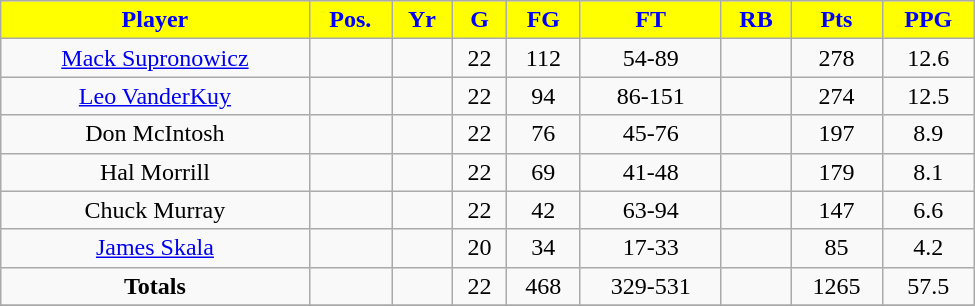<table class="wikitable" width="650">
<tr align="center"  style="background:yellow;color:blue;">
<td><strong>Player</strong></td>
<td><strong>Pos.</strong></td>
<td><strong>Yr</strong></td>
<td><strong>G</strong></td>
<td><strong>FG</strong></td>
<td><strong>FT</strong></td>
<td><strong>RB</strong></td>
<td><strong>Pts</strong></td>
<td><strong>PPG</strong></td>
</tr>
<tr align="center" bgcolor="">
<td><a href='#'>Mack Supronowicz</a></td>
<td></td>
<td></td>
<td>22</td>
<td>112</td>
<td>54-89</td>
<td></td>
<td>278</td>
<td>12.6</td>
</tr>
<tr align="center" bgcolor="">
<td><a href='#'>Leo VanderKuy</a></td>
<td></td>
<td></td>
<td>22</td>
<td>94</td>
<td>86-151</td>
<td></td>
<td>274</td>
<td>12.5</td>
</tr>
<tr align="center" bgcolor="">
<td>Don McIntosh</td>
<td></td>
<td></td>
<td>22</td>
<td>76</td>
<td>45-76</td>
<td></td>
<td>197</td>
<td>8.9</td>
</tr>
<tr align="center" bgcolor="">
<td>Hal Morrill</td>
<td></td>
<td></td>
<td>22</td>
<td>69</td>
<td>41-48</td>
<td></td>
<td>179</td>
<td>8.1</td>
</tr>
<tr align="center" bgcolor="">
<td>Chuck Murray</td>
<td></td>
<td></td>
<td>22</td>
<td>42</td>
<td>63-94</td>
<td></td>
<td>147</td>
<td>6.6</td>
</tr>
<tr align="center" bgcolor="">
<td><a href='#'>James Skala</a></td>
<td></td>
<td></td>
<td>20</td>
<td>34</td>
<td>17-33</td>
<td></td>
<td>85</td>
<td>4.2</td>
</tr>
<tr align="center" bgcolor="">
<td><strong>Totals</strong></td>
<td></td>
<td></td>
<td>22</td>
<td>468</td>
<td>329-531</td>
<td></td>
<td>1265</td>
<td>57.5</td>
</tr>
<tr align="center" bgcolor="">
</tr>
</table>
